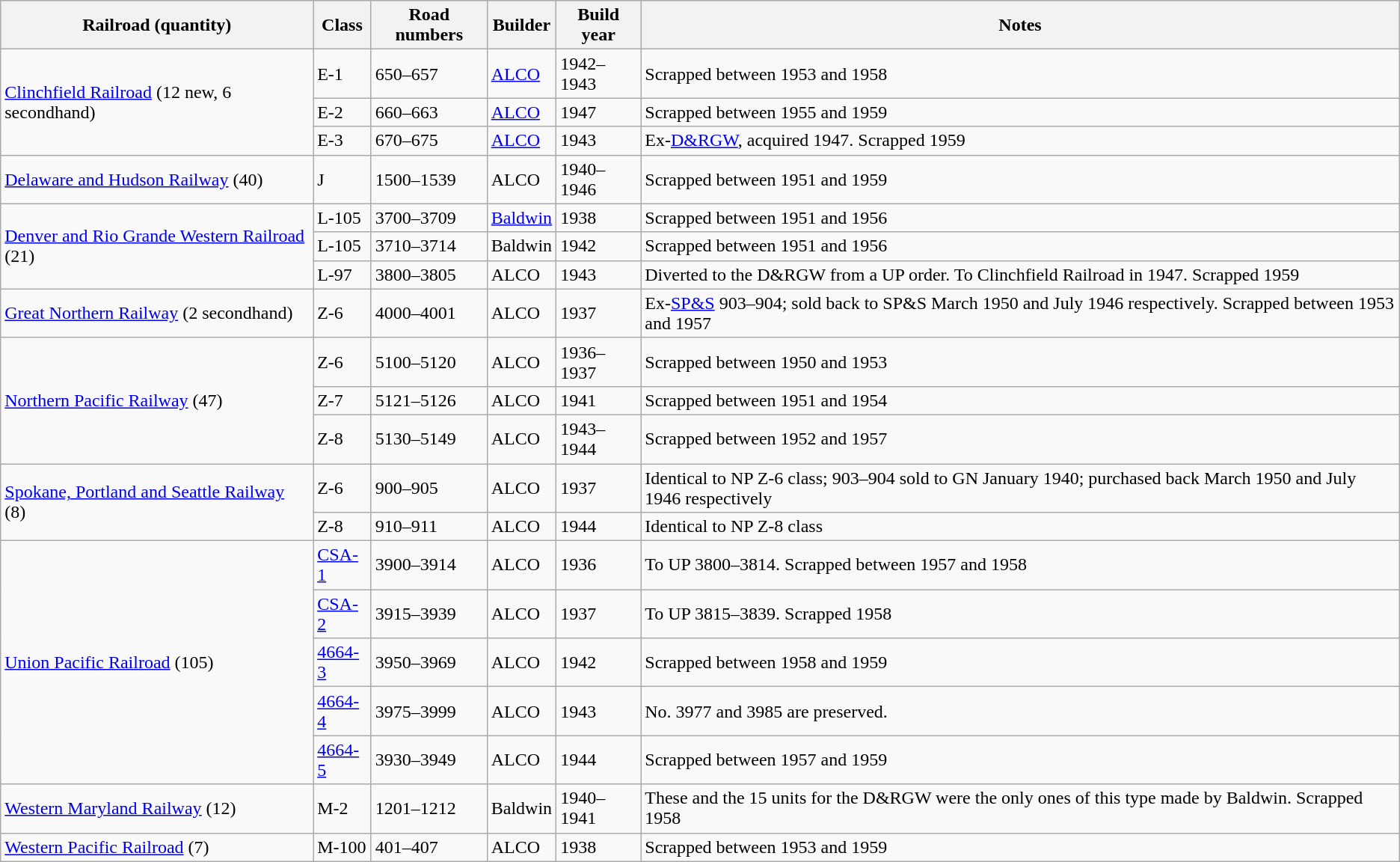<table class="wikitable">
<tr>
<th>Railroad (quantity)</th>
<th>Class</th>
<th>Road numbers</th>
<th>Builder</th>
<th>Build year</th>
<th>Notes</th>
</tr>
<tr>
<td rowspan=3><a href='#'>Clinchfield Railroad</a> (12 new, 6 secondhand)</td>
<td>E-1</td>
<td>650–657</td>
<td><a href='#'>ALCO</a></td>
<td>1942–1943</td>
<td>Scrapped between 1953 and 1958</td>
</tr>
<tr>
<td>E-2</td>
<td>660–663</td>
<td><a href='#'>ALCO</a></td>
<td>1947</td>
<td>Scrapped between 1955 and 1959</td>
</tr>
<tr>
<td>E-3</td>
<td>670–675</td>
<td><a href='#'>ALCO</a></td>
<td>1943</td>
<td>Ex-<a href='#'>D&RGW</a>, acquired 1947. Scrapped 1959</td>
</tr>
<tr>
<td><a href='#'>Delaware and Hudson Railway</a> (40)</td>
<td>J</td>
<td>1500–1539</td>
<td>ALCO</td>
<td>1940–1946</td>
<td>Scrapped between 1951 and 1959</td>
</tr>
<tr>
<td rowspan=3><a href='#'>Denver and Rio Grande Western Railroad</a> (21)</td>
<td>L-105</td>
<td>3700–3709</td>
<td><a href='#'>Baldwin</a></td>
<td>1938</td>
<td>Scrapped between 1951 and 1956</td>
</tr>
<tr>
<td>L-105</td>
<td>3710–3714</td>
<td>Baldwin</td>
<td>1942</td>
<td>Scrapped between 1951 and 1956</td>
</tr>
<tr>
<td>L-97</td>
<td>3800–3805</td>
<td>ALCO</td>
<td>1943</td>
<td>Diverted to the D&RGW from a UP order. To Clinchfield Railroad in 1947. Scrapped 1959</td>
</tr>
<tr>
<td><a href='#'>Great Northern Railway</a> (2 secondhand)</td>
<td>Z-6</td>
<td>4000–4001</td>
<td>ALCO</td>
<td>1937</td>
<td>Ex-<a href='#'>SP&S</a> 903–904; sold back to SP&S March 1950 and July 1946 respectively. Scrapped between 1953 and 1957</td>
</tr>
<tr>
<td rowspan=3><a href='#'>Northern Pacific Railway</a> (47)</td>
<td>Z-6</td>
<td>5100–5120</td>
<td>ALCO</td>
<td>1936–1937</td>
<td>Scrapped between 1950 and 1953</td>
</tr>
<tr>
<td>Z-7</td>
<td>5121–5126</td>
<td>ALCO</td>
<td>1941</td>
<td>Scrapped between 1951 and 1954</td>
</tr>
<tr>
<td>Z-8</td>
<td>5130–5149</td>
<td>ALCO</td>
<td>1943–1944</td>
<td>Scrapped between 1952 and 1957</td>
</tr>
<tr>
<td rowspan=2><a href='#'>Spokane, Portland and Seattle Railway</a> (8)</td>
<td>Z-6</td>
<td>900–905</td>
<td>ALCO</td>
<td>1937</td>
<td>Identical to NP Z-6 class; 903–904 sold to GN January 1940; purchased back March 1950 and July 1946 respectively</td>
</tr>
<tr>
<td>Z-8</td>
<td>910–911</td>
<td>ALCO</td>
<td>1944</td>
<td>Identical to NP Z-8 class</td>
</tr>
<tr>
<td rowspan=5><a href='#'>Union Pacific Railroad</a> (105)</td>
<td><a href='#'>CSA-1</a></td>
<td>3900–3914</td>
<td>ALCO</td>
<td>1936</td>
<td>To UP 3800–3814. Scrapped between 1957 and 1958</td>
</tr>
<tr>
<td><a href='#'>CSA-2</a></td>
<td>3915–3939</td>
<td>ALCO</td>
<td>1937</td>
<td>To UP 3815–3839. Scrapped 1958</td>
</tr>
<tr>
<td><a href='#'>4664-3</a></td>
<td>3950–3969</td>
<td>ALCO</td>
<td>1942</td>
<td>Scrapped between 1958 and 1959</td>
</tr>
<tr>
<td><a href='#'>4664-4</a></td>
<td>3975–3999</td>
<td>ALCO</td>
<td>1943</td>
<td>No. 3977 and 3985 are preserved.</td>
</tr>
<tr>
<td><a href='#'>4664-5</a></td>
<td>3930–3949</td>
<td>ALCO</td>
<td>1944</td>
<td>Scrapped between 1957 and 1959</td>
</tr>
<tr>
<td><a href='#'>Western Maryland Railway</a> (12)</td>
<td>M-2</td>
<td>1201–1212</td>
<td>Baldwin</td>
<td>1940–1941</td>
<td>These and the 15 units for the D&RGW were the only ones of this type made by Baldwin. Scrapped 1958</td>
</tr>
<tr>
<td><a href='#'>Western Pacific Railroad</a> (7)</td>
<td>M-100</td>
<td>401–407</td>
<td>ALCO</td>
<td>1938</td>
<td>Scrapped between 1953 and 1959</td>
</tr>
</table>
